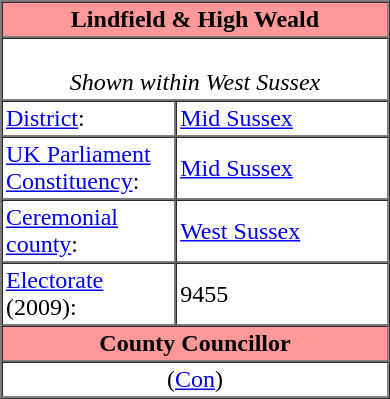<table class="vcard" border=1 cellpadding=2 cellspacing=0 align=right width=260 style=margin-left:0.5em;>
<tr>
<th class="fn org" colspan=2 align=center bgcolor="#ff9999"><strong>Lindfield & High Weald</strong></th>
</tr>
<tr>
<td colspan=2 align=center><br><em>Shown within West Sussex</em></td>
</tr>
<tr class="note">
<td width="45%"><a href='#'>District</a>:</td>
<td><a href='#'>Mid Sussex</a></td>
</tr>
<tr class="note">
<td><a href='#'>UK Parliament Constituency</a>:</td>
<td><a href='#'>Mid Sussex</a></td>
</tr>
<tr class="note">
<td><a href='#'>Ceremonial county</a>:</td>
<td><a href='#'>West Sussex</a></td>
</tr>
<tr class="note">
<td><a href='#'>Electorate</a> (2009):</td>
<td>9455</td>
</tr>
<tr>
<th colspan=2 align=center bgcolor="#ff9999">County Councillor</th>
</tr>
<tr>
<td colspan=2 align=center> (<a href='#'>Con</a>)</td>
</tr>
</table>
